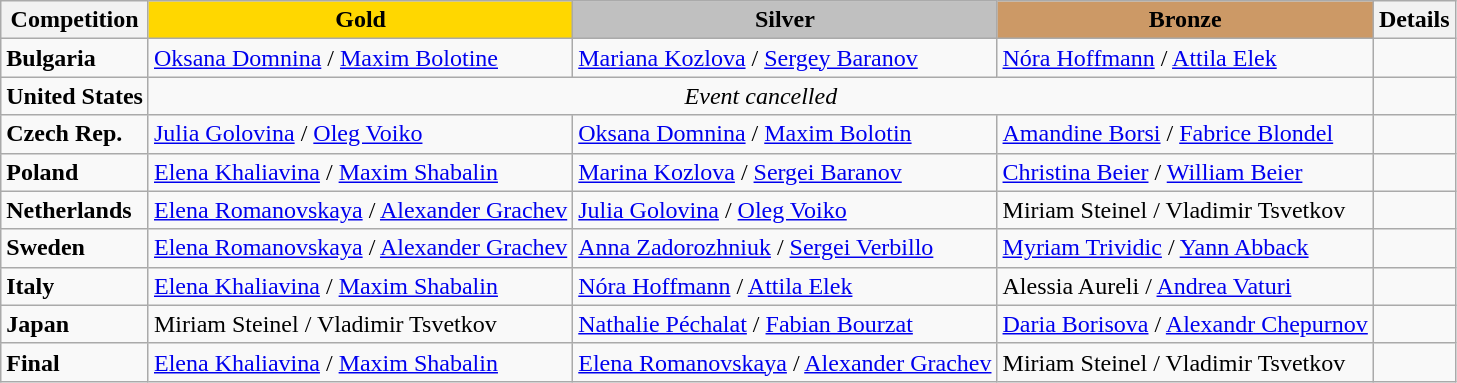<table class="wikitable">
<tr>
<th>Competition</th>
<td align=center bgcolor=gold><strong>Gold</strong></td>
<td align=center bgcolor=silver><strong>Silver</strong></td>
<td align=center bgcolor=cc9966><strong>Bronze</strong></td>
<th>Details</th>
</tr>
<tr>
<td><strong>Bulgaria</strong></td>
<td> <a href='#'>Oksana Domnina</a> / <a href='#'>Maxim Bolotine</a></td>
<td> <a href='#'>Mariana Kozlova</a> / <a href='#'>Sergey Baranov</a></td>
<td> <a href='#'>Nóra Hoffmann</a> / <a href='#'>Attila Elek</a></td>
<td></td>
</tr>
<tr>
<td><strong>United States</strong></td>
<td colspan=3 align=center><em>Event cancelled</em></td>
<td></td>
</tr>
<tr>
<td><strong>Czech Rep.</strong></td>
<td> <a href='#'>Julia Golovina</a> / <a href='#'>Oleg Voiko</a></td>
<td> <a href='#'>Oksana Domnina</a> / <a href='#'>Maxim Bolotin</a></td>
<td> <a href='#'>Amandine Borsi</a> / <a href='#'>Fabrice Blondel</a></td>
<td></td>
</tr>
<tr>
<td><strong>Poland</strong></td>
<td> <a href='#'>Elena Khaliavina</a> / <a href='#'>Maxim Shabalin</a></td>
<td> <a href='#'>Marina Kozlova</a> / <a href='#'>Sergei Baranov</a></td>
<td> <a href='#'>Christina Beier</a> / <a href='#'>William Beier</a></td>
<td></td>
</tr>
<tr>
<td><strong>Netherlands</strong></td>
<td> <a href='#'>Elena Romanovskaya</a> / <a href='#'>Alexander Grachev</a></td>
<td> <a href='#'>Julia Golovina</a> / <a href='#'>Oleg Voiko</a></td>
<td> Miriam Steinel / Vladimir Tsvetkov</td>
<td></td>
</tr>
<tr>
<td><strong>Sweden</strong></td>
<td> <a href='#'>Elena Romanovskaya</a> / <a href='#'>Alexander Grachev</a></td>
<td> <a href='#'>Anna Zadorozhniuk</a> / <a href='#'>Sergei Verbillo</a></td>
<td> <a href='#'>Myriam Trividic</a> / <a href='#'>Yann Abback</a></td>
<td></td>
</tr>
<tr>
<td><strong>Italy</strong></td>
<td> <a href='#'>Elena Khaliavina</a> / <a href='#'>Maxim Shabalin</a></td>
<td> <a href='#'>Nóra Hoffmann</a> / <a href='#'>Attila Elek</a></td>
<td> Alessia Aureli / <a href='#'>Andrea Vaturi</a></td>
<td></td>
</tr>
<tr>
<td><strong>Japan</strong></td>
<td> Miriam Steinel / Vladimir Tsvetkov</td>
<td> <a href='#'>Nathalie Péchalat</a> / <a href='#'>Fabian Bourzat</a></td>
<td> <a href='#'>Daria Borisova</a> / <a href='#'>Alexandr Chepurnov</a></td>
<td></td>
</tr>
<tr>
<td><strong>Final</strong></td>
<td> <a href='#'>Elena Khaliavina</a> / <a href='#'>Maxim Shabalin</a></td>
<td> <a href='#'>Elena Romanovskaya</a> / <a href='#'>Alexander Grachev</a></td>
<td> Miriam Steinel / Vladimir Tsvetkov</td>
<td></td>
</tr>
</table>
